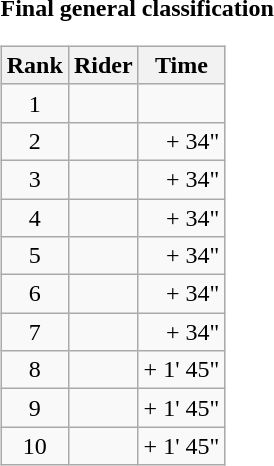<table>
<tr>
<td><strong>Final general classification</strong><br><table class="wikitable">
<tr>
<th scope="col">Rank</th>
<th scope="col">Rider</th>
<th scope="col">Time</th>
</tr>
<tr>
<td style="text-align:center;">1</td>
<td></td>
<td style="text-align:right;"></td>
</tr>
<tr>
<td style="text-align:center;">2</td>
<td></td>
<td style="text-align:right;">+ 34"</td>
</tr>
<tr>
<td style="text-align:center;">3</td>
<td></td>
<td style="text-align:right;">+ 34"</td>
</tr>
<tr>
<td style="text-align:center;">4</td>
<td></td>
<td style="text-align:right;">+ 34"</td>
</tr>
<tr>
<td style="text-align:center;">5</td>
<td></td>
<td style="text-align:right;">+ 34"</td>
</tr>
<tr>
<td style="text-align:center;">6</td>
<td></td>
<td style="text-align:right;">+ 34"</td>
</tr>
<tr>
<td style="text-align:center;">7</td>
<td></td>
<td style="text-align:right;">+ 34"</td>
</tr>
<tr>
<td style="text-align:center;">8</td>
<td></td>
<td style="text-align:right;">+ 1' 45"</td>
</tr>
<tr>
<td style="text-align:center;">9</td>
<td></td>
<td style="text-align:right;">+ 1' 45"</td>
</tr>
<tr>
<td style="text-align:center;">10</td>
<td></td>
<td style="text-align:right;">+ 1' 45"</td>
</tr>
</table>
</td>
</tr>
</table>
